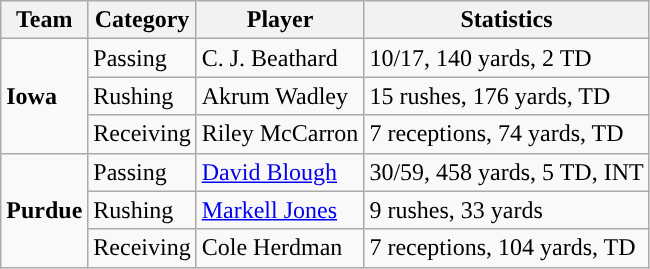<table class="wikitable" style="float: left;">
<tr>
<th>Team</th>
<th>Category</th>
<th>Player</th>
<th>Statistics</th>
</tr>
<tr>
<td rowspan=3><strong>Iowa</strong></td>
<td>Passing</td>
<td>C. J. Beathard</td>
<td>10/17, 140 yards, 2 TD</td>
</tr>
<tr>
<td>Rushing</td>
<td>Akrum Wadley</td>
<td>15 rushes, 176 yards, TD</td>
</tr>
<tr>
<td>Receiving</td>
<td>Riley McCarron</td>
<td>7 receptions, 74 yards, TD</td>
</tr>
<tr>
<td rowspan=3><strong>Purdue</strong></td>
<td>Passing</td>
<td><a href='#'>David Blough</a></td>
<td>30/59, 458 yards, 5 TD, INT</td>
</tr>
<tr>
<td>Rushing</td>
<td><a href='#'>Markell Jones</a></td>
<td>9 rushes, 33 yards</td>
</tr>
<tr>
<td>Receiving</td>
<td>Cole Herdman</td>
<td>7 receptions, 104 yards, TD</td>
</tr>
</table>
